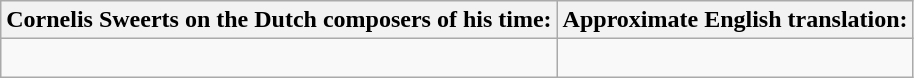<table class="wikitable">
<tr>
<th>Cornelis Sweerts on the Dutch composers of his time:</th>
<th>Approximate English translation:</th>
</tr>
<tr>
<td><br></td>
<td><br></td>
</tr>
</table>
